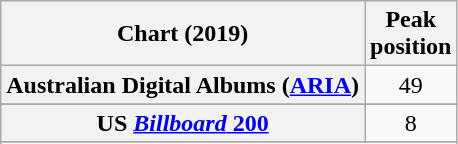<table class="wikitable sortable plainrowheaders" style="text-align:center">
<tr>
<th>Chart (2019)</th>
<th>Peak<br>position</th>
</tr>
<tr>
<th scope="row">Australian Digital Albums (<a href='#'>ARIA</a>)</th>
<td>49</td>
</tr>
<tr>
</tr>
<tr>
<th scope="row">US <a href='#'><em>Billboard</em> 200</a></th>
<td>8</td>
</tr>
<tr>
</tr>
<tr>
</tr>
<tr>
</tr>
<tr>
</tr>
<tr>
</tr>
<tr>
</tr>
</table>
